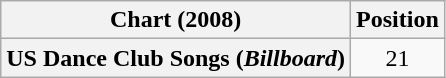<table class="wikitable plainrowheaders">
<tr>
<th>Chart (2008)</th>
<th>Position</th>
</tr>
<tr>
<th scope="row">US Dance Club Songs (<em>Billboard</em>)</th>
<td align="center">21</td>
</tr>
</table>
